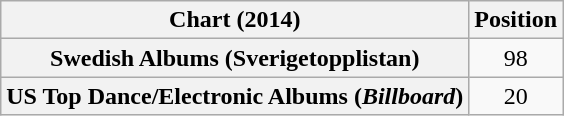<table class="wikitable plainrowheaders sortable" style="text-align:center;">
<tr>
<th scope="col">Chart (2014)</th>
<th scope="col">Position</th>
</tr>
<tr>
<th scope="row">Swedish Albums (Sverigetopplistan)</th>
<td>98</td>
</tr>
<tr>
<th scope="row">US Top Dance/Electronic Albums (<em>Billboard</em>)</th>
<td>20</td>
</tr>
</table>
